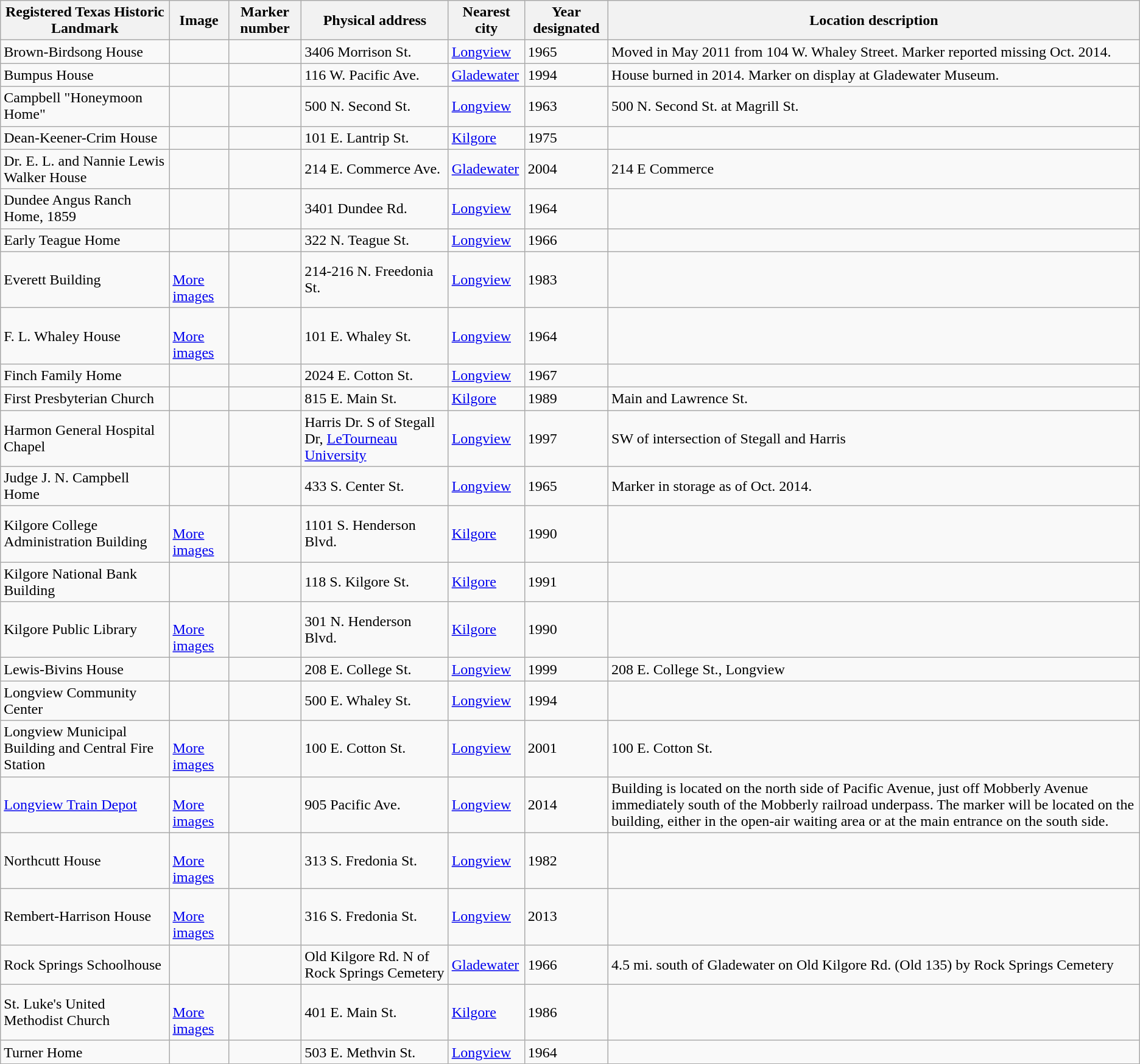<table class="wikitable sortable">
<tr>
<th>Registered Texas Historic Landmark</th>
<th>Image</th>
<th>Marker number</th>
<th>Physical address</th>
<th>Nearest city</th>
<th>Year designated</th>
<th>Location description</th>
</tr>
<tr>
<td>Brown-Birdsong House</td>
<td></td>
<td></td>
<td>3406 Morrison St.<br></td>
<td><a href='#'>Longview</a></td>
<td>1965</td>
<td>Moved in May 2011 from 104 W. Whaley Street. Marker reported missing Oct. 2014.</td>
</tr>
<tr>
<td>Bumpus House</td>
<td></td>
<td></td>
<td>116 W. Pacific Ave. <br></td>
<td><a href='#'>Gladewater</a></td>
<td>1994</td>
<td>House burned in 2014. Marker on display at Gladewater Museum.</td>
</tr>
<tr>
<td>Campbell "Honeymoon Home"</td>
<td></td>
<td></td>
<td>500 N. Second St.<br></td>
<td><a href='#'>Longview</a></td>
<td>1963</td>
<td>500 N. Second St. at Magrill St.</td>
</tr>
<tr>
<td>Dean-Keener-Crim House</td>
<td></td>
<td></td>
<td>101 E. Lantrip St.<br></td>
<td><a href='#'>Kilgore</a></td>
<td>1975</td>
<td></td>
</tr>
<tr>
<td>Dr. E. L. and Nannie Lewis Walker House</td>
<td></td>
<td></td>
<td>214 E. Commerce Ave.<br></td>
<td><a href='#'>Gladewater</a></td>
<td>2004</td>
<td>214 E Commerce</td>
</tr>
<tr>
<td>Dundee Angus Ranch Home, 1859</td>
<td></td>
<td></td>
<td>3401 Dundee Rd.<br></td>
<td><a href='#'>Longview</a></td>
<td>1964</td>
<td></td>
</tr>
<tr>
<td>Early Teague Home</td>
<td></td>
<td></td>
<td>322 N. Teague St.<br></td>
<td><a href='#'>Longview</a></td>
<td>1966</td>
<td></td>
</tr>
<tr>
<td>Everett Building</td>
<td><br> <a href='#'>More images</a></td>
<td></td>
<td>214-216 N. Freedonia St.<br></td>
<td><a href='#'>Longview</a></td>
<td>1983</td>
<td></td>
</tr>
<tr>
<td>F. L. Whaley House</td>
<td><br> <a href='#'>More images</a></td>
<td></td>
<td>101 E. Whaley St.<br></td>
<td><a href='#'>Longview</a></td>
<td>1964</td>
<td></td>
</tr>
<tr>
<td>Finch Family Home</td>
<td></td>
<td></td>
<td>2024 E. Cotton St.<br></td>
<td><a href='#'>Longview</a></td>
<td>1967</td>
<td></td>
</tr>
<tr>
<td>First Presbyterian Church</td>
<td></td>
<td></td>
<td>815 E. Main St.<br></td>
<td><a href='#'>Kilgore</a></td>
<td>1989</td>
<td>Main and Lawrence St.</td>
</tr>
<tr>
<td>Harmon General Hospital Chapel</td>
<td></td>
<td></td>
<td>Harris Dr. S of Stegall Dr, <a href='#'>LeTourneau University</a><br></td>
<td><a href='#'>Longview</a></td>
<td>1997</td>
<td>SW of intersection of Stegall and Harris</td>
</tr>
<tr>
<td>Judge J. N. Campbell Home</td>
<td></td>
<td></td>
<td>433 S. Center St.<br></td>
<td><a href='#'>Longview</a></td>
<td>1965</td>
<td>Marker in storage as of Oct. 2014.</td>
</tr>
<tr>
<td>Kilgore College Administration Building</td>
<td><br> <a href='#'>More images</a></td>
<td></td>
<td>1101 S. Henderson Blvd.<br></td>
<td><a href='#'>Kilgore</a></td>
<td>1990</td>
<td></td>
</tr>
<tr>
<td>Kilgore National Bank Building</td>
<td></td>
<td></td>
<td>118 S. Kilgore St.<br></td>
<td><a href='#'>Kilgore</a></td>
<td>1991</td>
<td></td>
</tr>
<tr>
<td>Kilgore Public Library</td>
<td><br> <a href='#'>More images</a></td>
<td></td>
<td>301 N. Henderson Blvd.<br></td>
<td><a href='#'>Kilgore</a></td>
<td>1990</td>
<td></td>
</tr>
<tr>
<td>Lewis-Bivins House</td>
<td></td>
<td></td>
<td>208 E. College St.<br></td>
<td><a href='#'>Longview</a></td>
<td>1999</td>
<td>208 E. College St., Longview</td>
</tr>
<tr>
<td>Longview Community Center</td>
<td></td>
<td></td>
<td>500 E. Whaley St.<br></td>
<td><a href='#'>Longview</a></td>
<td>1994</td>
<td></td>
</tr>
<tr>
<td>Longview Municipal Building and Central Fire Station</td>
<td><br> <a href='#'>More images</a></td>
<td></td>
<td>100 E. Cotton St.<br></td>
<td><a href='#'>Longview</a></td>
<td>2001</td>
<td>100 E. Cotton St.</td>
</tr>
<tr>
<td><a href='#'>Longview Train Depot</a></td>
<td><br> <a href='#'>More images</a></td>
<td></td>
<td>905 Pacific Ave.<br></td>
<td><a href='#'>Longview</a></td>
<td>2014</td>
<td>Building is located on the north side of Pacific Avenue, just off Mobberly Avenue immediately south of the Mobberly railroad underpass. The marker will be located on the building, either in the open-air waiting area or at the main entrance on the south side.</td>
</tr>
<tr>
<td>Northcutt House</td>
<td><br> <a href='#'>More images</a></td>
<td></td>
<td>313 S. Fredonia St.<br></td>
<td><a href='#'>Longview</a></td>
<td>1982</td>
<td></td>
</tr>
<tr>
<td>Rembert-Harrison House</td>
<td><br> <a href='#'>More images</a></td>
<td></td>
<td>316 S. Fredonia St.<br></td>
<td><a href='#'>Longview</a></td>
<td>2013</td>
<td></td>
</tr>
<tr>
<td>Rock Springs Schoolhouse</td>
<td></td>
<td></td>
<td>Old Kilgore Rd. N of Rock Springs Cemetery<br></td>
<td><a href='#'>Gladewater</a></td>
<td>1966</td>
<td>4.5 mi. south of Gladewater on Old Kilgore Rd. (Old 135) by Rock Springs Cemetery</td>
</tr>
<tr>
<td>St. Luke's United Methodist Church</td>
<td><br> <a href='#'>More images</a></td>
<td></td>
<td>401 E. Main St.<br></td>
<td><a href='#'>Kilgore</a></td>
<td>1986</td>
<td></td>
</tr>
<tr>
<td>Turner Home</td>
<td></td>
<td></td>
<td>503 E. Methvin St.<br></td>
<td><a href='#'>Longview</a></td>
<td>1964</td>
<td></td>
</tr>
</table>
